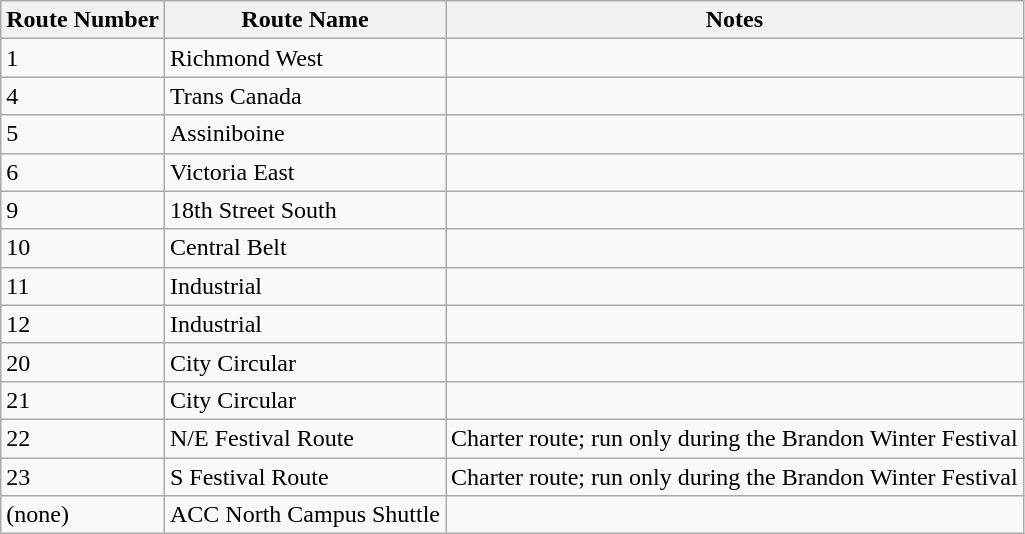<table class="wikitable">
<tr>
<th>Route Number</th>
<th>Route Name</th>
<th>Notes</th>
</tr>
<tr>
<td>1</td>
<td>Richmond West</td>
<td></td>
</tr>
<tr>
<td>4</td>
<td>Trans Canada</td>
<td></td>
</tr>
<tr>
<td>5</td>
<td>Assiniboine</td>
<td></td>
</tr>
<tr>
<td>6</td>
<td>Victoria East</td>
<td></td>
</tr>
<tr>
<td>9</td>
<td>18th Street South</td>
<td></td>
</tr>
<tr>
<td>10</td>
<td>Central Belt</td>
<td></td>
</tr>
<tr>
<td>11</td>
<td>Industrial</td>
<td></td>
</tr>
<tr>
<td>12</td>
<td>Industrial</td>
<td></td>
</tr>
<tr>
<td>20</td>
<td>City Circular</td>
<td></td>
</tr>
<tr>
<td>21</td>
<td>City Circular</td>
<td></td>
</tr>
<tr>
<td>22</td>
<td>N/E Festival Route</td>
<td>Charter route; run only during the Brandon Winter Festival</td>
</tr>
<tr>
<td>23</td>
<td>S Festival Route</td>
<td>Charter route; run only during the Brandon Winter Festival</td>
</tr>
<tr>
<td>(none)</td>
<td>ACC North Campus Shuttle</td>
<td></td>
</tr>
</table>
